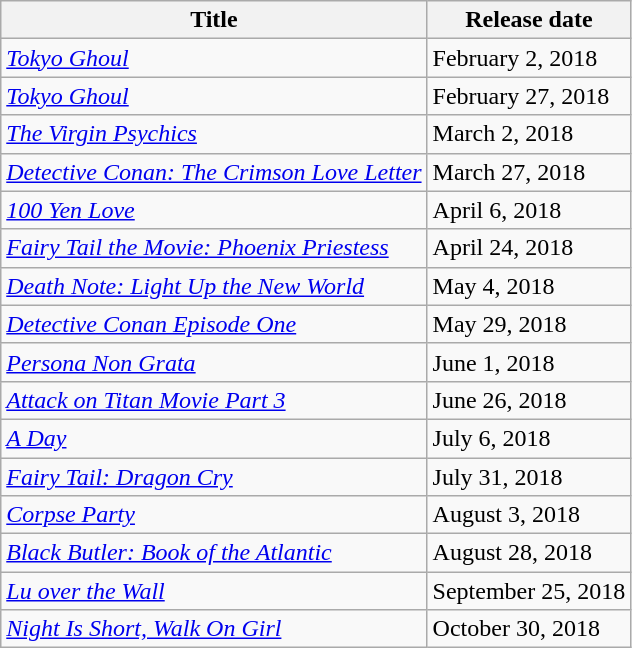<table class="wikitable">
<tr>
<th>Title</th>
<th>Release date</th>
</tr>
<tr>
<td><em><a href='#'>Tokyo Ghoul</a></em></td>
<td>February 2, 2018</td>
</tr>
<tr>
<td><em><a href='#'>Tokyo Ghoul</a></em></td>
<td>February 27, 2018</td>
</tr>
<tr>
<td><em><a href='#'>The Virgin Psychics</a></em></td>
<td>March 2, 2018</td>
</tr>
<tr>
<td><em><a href='#'>Detective Conan: The Crimson Love Letter</a></em></td>
<td>March 27, 2018</td>
</tr>
<tr>
<td><em><a href='#'>100 Yen Love</a></em></td>
<td>April 6, 2018</td>
</tr>
<tr>
<td><em><a href='#'>Fairy Tail the Movie: Phoenix Priestess</a></em></td>
<td>April 24, 2018</td>
</tr>
<tr>
<td><em><a href='#'>Death Note: Light Up the New World</a></em></td>
<td>May 4, 2018</td>
</tr>
<tr>
<td><em><a href='#'>Detective Conan Episode One</a></em></td>
<td>May 29, 2018</td>
</tr>
<tr>
<td><em><a href='#'>Persona Non Grata</a></em></td>
<td>June 1, 2018</td>
</tr>
<tr>
<td><em><a href='#'>Attack on Titan Movie Part 3</a></em></td>
<td>June 26, 2018</td>
</tr>
<tr>
<td><em><a href='#'>A Day</a></em></td>
<td>July 6, 2018</td>
</tr>
<tr>
<td><em><a href='#'>Fairy Tail: Dragon Cry</a></em></td>
<td>July 31, 2018</td>
</tr>
<tr>
<td><em><a href='#'>Corpse Party</a></em></td>
<td>August 3, 2018</td>
</tr>
<tr>
<td><em><a href='#'>Black Butler: Book of the Atlantic</a></em></td>
<td>August 28, 2018</td>
</tr>
<tr>
<td><em><a href='#'>Lu over the Wall</a></em></td>
<td>September 25, 2018</td>
</tr>
<tr>
<td><em><a href='#'>Night Is Short, Walk On Girl</a></em></td>
<td>October 30, 2018</td>
</tr>
</table>
